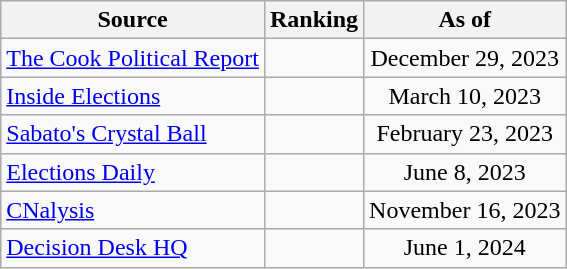<table class="wikitable" style="text-align:center">
<tr>
<th>Source</th>
<th>Ranking</th>
<th>As of</th>
</tr>
<tr>
<td align=left><a href='#'>The Cook Political Report</a></td>
<td></td>
<td>December 29, 2023</td>
</tr>
<tr>
<td align=left><a href='#'>Inside Elections</a></td>
<td></td>
<td>March 10, 2023</td>
</tr>
<tr>
<td align=left><a href='#'>Sabato's Crystal Ball</a></td>
<td></td>
<td>February 23, 2023</td>
</tr>
<tr>
<td align=left><a href='#'>Elections Daily</a></td>
<td></td>
<td>June 8, 2023</td>
</tr>
<tr>
<td align=left><a href='#'>CNalysis</a></td>
<td></td>
<td>November 16, 2023</td>
</tr>
<tr>
<td align=left><a href='#'>Decision Desk HQ</a></td>
<td></td>
<td>June 1, 2024</td>
</tr>
</table>
